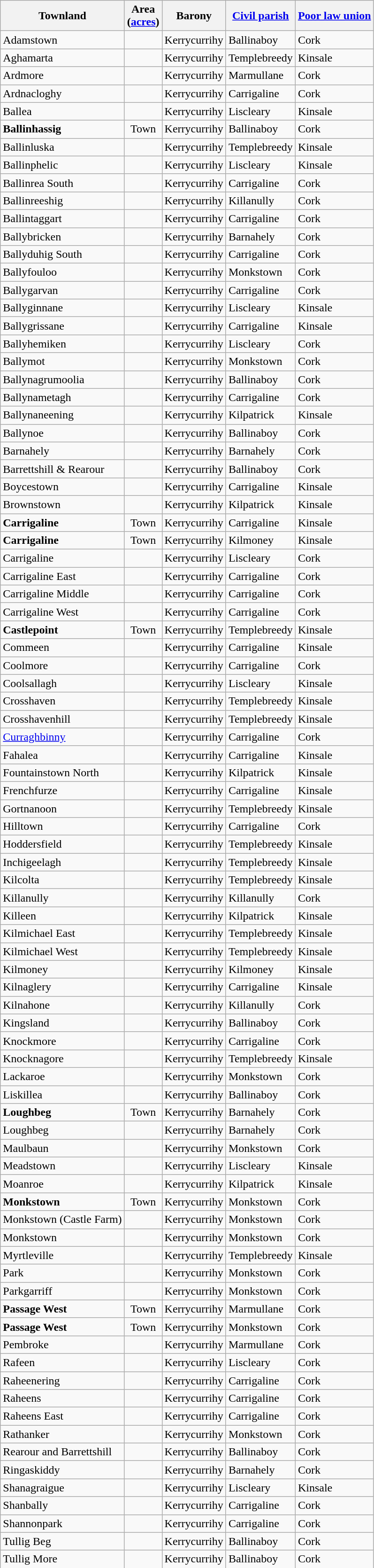<table class="wikitable sortable" style="border:1px;">
<tr>
<th>Townland</th>
<th>Area<br>(<a href='#'>acres</a>)</th>
<th>Barony</th>
<th><a href='#'>Civil parish</a></th>
<th><a href='#'>Poor law union</a></th>
</tr>
<tr>
<td>Adamstown</td>
<td align="right"></td>
<td>Kerrycurrihy</td>
<td>Ballinaboy</td>
<td>Cork</td>
</tr>
<tr>
<td>Aghamarta</td>
<td align="right"></td>
<td>Kerrycurrihy</td>
<td>Templebreedy</td>
<td>Kinsale</td>
</tr>
<tr>
<td>Ardmore</td>
<td align="right"></td>
<td>Kerrycurrihy</td>
<td>Marmullane</td>
<td>Cork</td>
</tr>
<tr>
<td>Ardnacloghy</td>
<td align="right"></td>
<td>Kerrycurrihy</td>
<td>Carrigaline</td>
<td>Cork</td>
</tr>
<tr>
<td>Ballea</td>
<td align="right"></td>
<td>Kerrycurrihy</td>
<td>Liscleary</td>
<td>Kinsale</td>
</tr>
<tr>
<td><strong>Ballinhassig</strong></td>
<td align="center"> Town</td>
<td>Kerrycurrihy</td>
<td>Ballinaboy</td>
<td>Cork</td>
</tr>
<tr>
<td>Ballinluska</td>
<td align="right"></td>
<td>Kerrycurrihy</td>
<td>Templebreedy</td>
<td>Kinsale</td>
</tr>
<tr>
<td>Ballinphelic</td>
<td align="right"></td>
<td>Kerrycurrihy</td>
<td>Liscleary</td>
<td>Kinsale</td>
</tr>
<tr>
<td>Ballinrea South</td>
<td align="right"></td>
<td>Kerrycurrihy</td>
<td>Carrigaline</td>
<td>Cork</td>
</tr>
<tr>
<td>Ballinreeshig</td>
<td align="right"></td>
<td>Kerrycurrihy</td>
<td>Killanully</td>
<td>Cork</td>
</tr>
<tr>
<td>Ballintaggart</td>
<td align="right"></td>
<td>Kerrycurrihy</td>
<td>Carrigaline</td>
<td>Cork</td>
</tr>
<tr>
<td>Ballybricken</td>
<td align="right"></td>
<td>Kerrycurrihy</td>
<td>Barnahely</td>
<td>Cork</td>
</tr>
<tr>
<td>Ballyduhig South</td>
<td align="right"></td>
<td>Kerrycurrihy</td>
<td>Carrigaline</td>
<td>Cork</td>
</tr>
<tr>
<td>Ballyfouloo</td>
<td align="right"></td>
<td>Kerrycurrihy</td>
<td>Monkstown</td>
<td>Cork</td>
</tr>
<tr>
<td>Ballygarvan</td>
<td align="right"></td>
<td>Kerrycurrihy</td>
<td>Carrigaline</td>
<td>Cork</td>
</tr>
<tr>
<td>Ballyginnane</td>
<td align="right"></td>
<td>Kerrycurrihy</td>
<td>Liscleary</td>
<td>Kinsale</td>
</tr>
<tr>
<td>Ballygrissane</td>
<td align="right"></td>
<td>Kerrycurrihy</td>
<td>Carrigaline</td>
<td>Kinsale</td>
</tr>
<tr>
<td>Ballyhemiken</td>
<td align="right"></td>
<td>Kerrycurrihy</td>
<td>Liscleary</td>
<td>Cork</td>
</tr>
<tr>
<td>Ballymot</td>
<td align="right"></td>
<td>Kerrycurrihy</td>
<td>Monkstown</td>
<td>Cork</td>
</tr>
<tr>
<td>Ballynagrumoolia</td>
<td align="right"></td>
<td>Kerrycurrihy</td>
<td>Ballinaboy</td>
<td>Cork</td>
</tr>
<tr>
<td>Ballynametagh</td>
<td align="right"></td>
<td>Kerrycurrihy</td>
<td>Carrigaline</td>
<td>Cork</td>
</tr>
<tr>
<td>Ballynaneening</td>
<td align="right"></td>
<td>Kerrycurrihy</td>
<td>Kilpatrick</td>
<td>Kinsale</td>
</tr>
<tr>
<td>Ballynoe</td>
<td align="right"></td>
<td>Kerrycurrihy</td>
<td>Ballinaboy</td>
<td>Cork</td>
</tr>
<tr>
<td>Barnahely</td>
<td align="right"></td>
<td>Kerrycurrihy</td>
<td>Barnahely</td>
<td>Cork</td>
</tr>
<tr>
<td>Barrettshill & Rearour</td>
<td align="right"></td>
<td>Kerrycurrihy</td>
<td>Ballinaboy</td>
<td>Cork</td>
</tr>
<tr>
<td>Boycestown</td>
<td align="right"></td>
<td>Kerrycurrihy</td>
<td>Carrigaline</td>
<td>Kinsale</td>
</tr>
<tr>
<td>Brownstown</td>
<td align="right"></td>
<td>Kerrycurrihy</td>
<td>Kilpatrick</td>
<td>Kinsale</td>
</tr>
<tr>
<td><strong>Carrigaline</strong></td>
<td align="center"> Town</td>
<td>Kerrycurrihy</td>
<td>Carrigaline</td>
<td>Kinsale</td>
</tr>
<tr>
<td><strong>Carrigaline</strong></td>
<td align="center"> Town</td>
<td>Kerrycurrihy</td>
<td>Kilmoney</td>
<td>Kinsale</td>
</tr>
<tr>
<td>Carrigaline</td>
<td align="right"></td>
<td>Kerrycurrihy</td>
<td>Liscleary</td>
<td>Cork</td>
</tr>
<tr>
<td>Carrigaline East</td>
<td align="right"></td>
<td>Kerrycurrihy</td>
<td>Carrigaline</td>
<td>Cork</td>
</tr>
<tr>
<td>Carrigaline Middle</td>
<td align="right"></td>
<td>Kerrycurrihy</td>
<td>Carrigaline</td>
<td>Cork</td>
</tr>
<tr>
<td>Carrigaline West</td>
<td align="right"></td>
<td>Kerrycurrihy</td>
<td>Carrigaline</td>
<td>Cork</td>
</tr>
<tr>
<td><strong>Castlepoint</strong></td>
<td align="center"> Town</td>
<td>Kerrycurrihy</td>
<td>Templebreedy</td>
<td>Kinsale</td>
</tr>
<tr>
<td>Commeen</td>
<td align="right"></td>
<td>Kerrycurrihy</td>
<td>Carrigaline</td>
<td>Kinsale</td>
</tr>
<tr>
<td>Coolmore</td>
<td align="right"></td>
<td>Kerrycurrihy</td>
<td>Carrigaline</td>
<td>Cork</td>
</tr>
<tr>
<td>Coolsallagh</td>
<td align="right"></td>
<td>Kerrycurrihy</td>
<td>Liscleary</td>
<td>Kinsale</td>
</tr>
<tr>
<td>Crosshaven</td>
<td align="right"></td>
<td>Kerrycurrihy</td>
<td>Templebreedy</td>
<td>Kinsale</td>
</tr>
<tr>
<td>Crosshavenhill</td>
<td align="right"></td>
<td>Kerrycurrihy</td>
<td>Templebreedy</td>
<td>Kinsale</td>
</tr>
<tr>
<td><a href='#'>Curraghbinny</a></td>
<td align="right"></td>
<td>Kerrycurrihy</td>
<td>Carrigaline</td>
<td>Cork</td>
</tr>
<tr>
<td>Fahalea</td>
<td align="right"></td>
<td>Kerrycurrihy</td>
<td>Carrigaline</td>
<td>Kinsale</td>
</tr>
<tr>
<td>Fountainstown North</td>
<td align="right"></td>
<td>Kerrycurrihy</td>
<td>Kilpatrick</td>
<td>Kinsale</td>
</tr>
<tr>
<td>Frenchfurze</td>
<td align="right"></td>
<td>Kerrycurrihy</td>
<td>Carrigaline</td>
<td>Kinsale</td>
</tr>
<tr>
<td>Gortnanoon</td>
<td align="right"></td>
<td>Kerrycurrihy</td>
<td>Templebreedy</td>
<td>Kinsale</td>
</tr>
<tr>
<td>Hilltown</td>
<td align="right"></td>
<td>Kerrycurrihy</td>
<td>Carrigaline</td>
<td>Cork</td>
</tr>
<tr>
<td>Hoddersfield</td>
<td align="right"></td>
<td>Kerrycurrihy</td>
<td>Templebreedy</td>
<td>Kinsale</td>
</tr>
<tr>
<td>Inchigeelagh</td>
<td align="right"></td>
<td>Kerrycurrihy</td>
<td>Templebreedy</td>
<td>Kinsale</td>
</tr>
<tr>
<td>Kilcolta</td>
<td align="right"></td>
<td>Kerrycurrihy</td>
<td>Templebreedy</td>
<td>Kinsale</td>
</tr>
<tr>
<td>Killanully</td>
<td align="right"></td>
<td>Kerrycurrihy</td>
<td>Killanully</td>
<td>Cork</td>
</tr>
<tr>
<td>Killeen</td>
<td align="right"></td>
<td>Kerrycurrihy</td>
<td>Kilpatrick</td>
<td>Kinsale</td>
</tr>
<tr>
<td>Kilmichael East</td>
<td align="right"></td>
<td>Kerrycurrihy</td>
<td>Templebreedy</td>
<td>Kinsale</td>
</tr>
<tr>
<td>Kilmichael West</td>
<td align="right"></td>
<td>Kerrycurrihy</td>
<td>Templebreedy</td>
<td>Kinsale</td>
</tr>
<tr>
<td>Kilmoney</td>
<td align="right"></td>
<td>Kerrycurrihy</td>
<td>Kilmoney</td>
<td>Kinsale</td>
</tr>
<tr>
<td>Kilnaglery</td>
<td align="right"></td>
<td>Kerrycurrihy</td>
<td>Carrigaline</td>
<td>Kinsale</td>
</tr>
<tr>
<td>Kilnahone</td>
<td align="right"></td>
<td>Kerrycurrihy</td>
<td>Killanully</td>
<td>Cork</td>
</tr>
<tr>
<td>Kingsland</td>
<td align="right"></td>
<td>Kerrycurrihy</td>
<td>Ballinaboy</td>
<td>Cork</td>
</tr>
<tr>
<td>Knockmore</td>
<td align="right"></td>
<td>Kerrycurrihy</td>
<td>Carrigaline</td>
<td>Cork</td>
</tr>
<tr>
<td>Knocknagore</td>
<td align="right"></td>
<td>Kerrycurrihy</td>
<td>Templebreedy</td>
<td>Kinsale</td>
</tr>
<tr>
<td>Lackaroe</td>
<td align="right"></td>
<td>Kerrycurrihy</td>
<td>Monkstown</td>
<td>Cork</td>
</tr>
<tr>
<td>Liskillea</td>
<td align="right"></td>
<td>Kerrycurrihy</td>
<td>Ballinaboy</td>
<td>Cork</td>
</tr>
<tr>
<td><strong>Loughbeg</strong></td>
<td align="center"> Town</td>
<td>Kerrycurrihy</td>
<td>Barnahely</td>
<td>Cork</td>
</tr>
<tr>
<td>Loughbeg</td>
<td align="right"></td>
<td>Kerrycurrihy</td>
<td>Barnahely</td>
<td>Cork</td>
</tr>
<tr>
<td>Maulbaun</td>
<td align="right"></td>
<td>Kerrycurrihy</td>
<td>Monkstown</td>
<td>Cork</td>
</tr>
<tr>
<td>Meadstown</td>
<td align="right"></td>
<td>Kerrycurrihy</td>
<td>Liscleary</td>
<td>Kinsale</td>
</tr>
<tr>
<td>Moanroe</td>
<td align="right"></td>
<td>Kerrycurrihy</td>
<td>Kilpatrick</td>
<td>Kinsale</td>
</tr>
<tr>
<td><strong>Monkstown</strong></td>
<td align="center"> Town</td>
<td>Kerrycurrihy</td>
<td>Monkstown</td>
<td>Cork</td>
</tr>
<tr>
<td>Monkstown (Castle Farm)</td>
<td align="right"></td>
<td>Kerrycurrihy</td>
<td>Monkstown</td>
<td>Cork</td>
</tr>
<tr>
<td>Monkstown</td>
<td align="right"></td>
<td>Kerrycurrihy</td>
<td>Monkstown</td>
<td>Cork</td>
</tr>
<tr>
<td>Myrtleville</td>
<td align="right"></td>
<td>Kerrycurrihy</td>
<td>Templebreedy</td>
<td>Kinsale</td>
</tr>
<tr>
<td>Park</td>
<td align="right"></td>
<td>Kerrycurrihy</td>
<td>Monkstown</td>
<td>Cork</td>
</tr>
<tr>
<td>Parkgarriff</td>
<td align="right"></td>
<td>Kerrycurrihy</td>
<td>Monkstown</td>
<td>Cork</td>
</tr>
<tr>
<td><strong>Passage West</strong></td>
<td align="center"> Town</td>
<td>Kerrycurrihy</td>
<td>Marmullane</td>
<td>Cork</td>
</tr>
<tr>
<td><strong>Passage West</strong></td>
<td align="center"> Town</td>
<td>Kerrycurrihy</td>
<td>Monkstown</td>
<td>Cork</td>
</tr>
<tr>
<td>Pembroke</td>
<td align="right"></td>
<td>Kerrycurrihy</td>
<td>Marmullane</td>
<td>Cork</td>
</tr>
<tr>
<td>Rafeen</td>
<td align="right"></td>
<td>Kerrycurrihy</td>
<td>Liscleary</td>
<td>Cork</td>
</tr>
<tr>
<td>Raheenering</td>
<td align="right"></td>
<td>Kerrycurrihy</td>
<td>Carrigaline</td>
<td>Cork</td>
</tr>
<tr>
<td>Raheens</td>
<td align="right"></td>
<td>Kerrycurrihy</td>
<td>Carrigaline</td>
<td>Cork</td>
</tr>
<tr>
<td>Raheens East</td>
<td align="right"></td>
<td>Kerrycurrihy</td>
<td>Carrigaline</td>
<td>Cork</td>
</tr>
<tr>
<td>Rathanker</td>
<td align="right"></td>
<td>Kerrycurrihy</td>
<td>Monkstown</td>
<td>Cork</td>
</tr>
<tr>
<td>Rearour and Barrettshill</td>
<td align="right"></td>
<td>Kerrycurrihy</td>
<td>Ballinaboy</td>
<td>Cork</td>
</tr>
<tr>
<td>Ringaskiddy</td>
<td align="right"></td>
<td>Kerrycurrihy</td>
<td>Barnahely</td>
<td>Cork</td>
</tr>
<tr>
<td>Shanagraigue</td>
<td align="right"></td>
<td>Kerrycurrihy</td>
<td>Liscleary</td>
<td>Kinsale</td>
</tr>
<tr>
<td>Shanbally</td>
<td align="right"></td>
<td>Kerrycurrihy</td>
<td>Carrigaline</td>
<td>Cork</td>
</tr>
<tr>
<td>Shannonpark</td>
<td align="right"></td>
<td>Kerrycurrihy</td>
<td>Carrigaline</td>
<td>Cork</td>
</tr>
<tr>
<td>Tullig Beg</td>
<td align="right"></td>
<td>Kerrycurrihy</td>
<td>Ballinaboy</td>
<td>Cork</td>
</tr>
<tr>
<td>Tullig More</td>
<td align="right"></td>
<td>Kerrycurrihy</td>
<td>Ballinaboy</td>
<td>Cork</td>
</tr>
<tr>
</tr>
</table>
